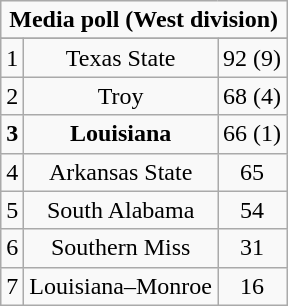<table class="wikitable" style="display: inline-table;">
<tr>
<td align="center" Colspan="3"><strong>Media poll (West division)</strong></td>
</tr>
<tr align="center">
</tr>
<tr align="center">
<td>1</td>
<td>Texas State</td>
<td>92 (9)</td>
</tr>
<tr align="center">
<td>2</td>
<td>Troy</td>
<td>68 (4)</td>
</tr>
<tr align="center">
<td><strong>3</strong></td>
<td><strong>Louisiana</strong></td>
<td>66 (1)</td>
</tr>
<tr align="center">
<td>4</td>
<td>Arkansas State</td>
<td>65</td>
</tr>
<tr align="center">
<td>5</td>
<td>South Alabama</td>
<td>54</td>
</tr>
<tr align="center">
<td>6</td>
<td>Southern Miss</td>
<td>31</td>
</tr>
<tr align="center">
<td>7</td>
<td>Louisiana–Monroe</td>
<td>16</td>
</tr>
</table>
